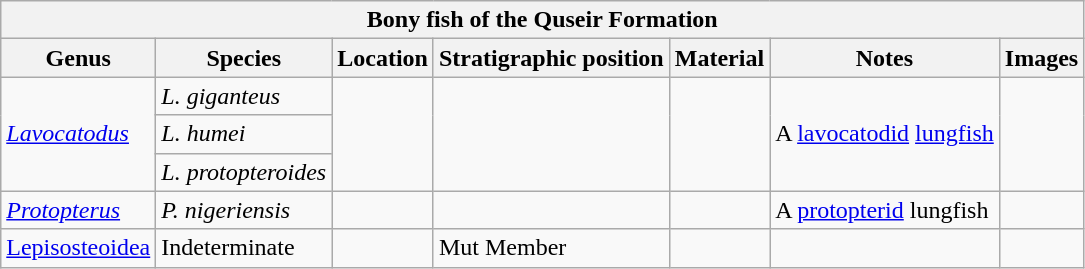<table class="wikitable" align="center">
<tr>
<th colspan="7" align="center">Bony fish of the Quseir Formation</th>
</tr>
<tr>
<th>Genus</th>
<th>Species</th>
<th>Location</th>
<th>Stratigraphic position</th>
<th>Material</th>
<th>Notes</th>
<th>Images</th>
</tr>
<tr>
<td rowspan=3><em><a href='#'>Lavocatodus</a></em></td>
<td><em>L. giganteus</em></td>
<td rowspan=3></td>
<td rowspan=3></td>
<td rowspan=3></td>
<td rowspan=3>A <a href='#'>lavocatodid</a> <a href='#'>lungfish</a></td>
<td rowspan=3></td>
</tr>
<tr>
<td><em>L. humei</em></td>
</tr>
<tr>
<td><em>L. protopteroides</em></td>
</tr>
<tr>
<td><em><a href='#'>Protopterus</a></em></td>
<td><em>P. nigeriensis</em></td>
<td></td>
<td></td>
<td></td>
<td>A <a href='#'>protopterid</a> lungfish</td>
<td></td>
</tr>
<tr>
<td><a href='#'>Lepisosteoidea</a></td>
<td>Indeterminate</td>
<td></td>
<td>Mut Member</td>
<td></td>
<td></td>
<td></td>
</tr>
</table>
